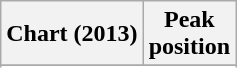<table class="wikitable sortable">
<tr>
<th>Chart (2013)</th>
<th>Peak<br>position</th>
</tr>
<tr>
</tr>
<tr>
</tr>
</table>
